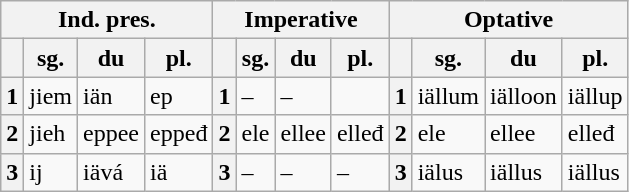<table class="wikitable">
<tr>
<th colspan="4">Ind. pres.</th>
<th colspan="4">Imperative</th>
<th colspan="4">Optative</th>
</tr>
<tr>
<th></th>
<th>sg.</th>
<th>du</th>
<th>pl.</th>
<th></th>
<th>sg.</th>
<th>du</th>
<th>pl.</th>
<th></th>
<th>sg.</th>
<th>du</th>
<th>pl.</th>
</tr>
<tr>
<th>1</th>
<td>jiem</td>
<td>iän</td>
<td>ep</td>
<th>1</th>
<td>–</td>
<td>–</td>
<td –></td>
<th>1</th>
<td>iällum</td>
<td>iälloon</td>
<td>iällup</td>
</tr>
<tr>
<th>2</th>
<td>jieh</td>
<td>eppee</td>
<td>eppeđ</td>
<th>2</th>
<td>ele</td>
<td>ellee</td>
<td>elleđ</td>
<th>2</th>
<td>ele</td>
<td>ellee</td>
<td>elleđ</td>
</tr>
<tr>
<th>3</th>
<td>ij</td>
<td>iävá</td>
<td>iä</td>
<th>3</th>
<td>–</td>
<td>–</td>
<td>–</td>
<th>3</th>
<td>iälus</td>
<td>iällus</td>
<td>iällus</td>
</tr>
</table>
